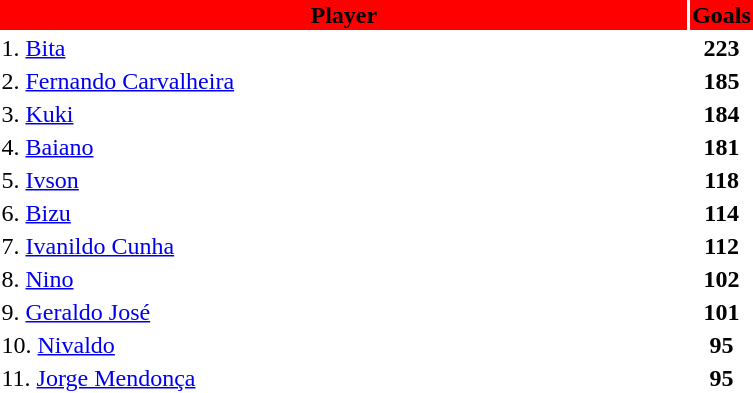<table id="toc" width="40%" style="margin: 0 2em 0 2em;">
<tr>
<th align="center" style="background:red" width="100%"><div><span>Player</span></div></th>
<th align="center" style="background:red" width="100%"><div><span>Goals</span></div></th>
</tr>
<tr>
<td bgcolor=#ffffff>1. <a href='#'>Bita</a></td>
<td align="center" bgcolor=#ffffff><strong>223</strong></td>
</tr>
<tr style="vertical-align: top;">
<td bgcolor=#ffffff>2. <a href='#'>Fernando Carvalheira</a></td>
<td align="center" bgcolor=#ffffff><strong>185</strong></td>
</tr>
<tr style="vertical-align: top;">
<td bgcolor=#ffffff>3. <a href='#'>Kuki</a></td>
<td align="center" bgcolor=#ffffff><strong>184</strong></td>
</tr>
<tr style="vertical-align: top;">
<td bgcolor=#ffffff>4. <a href='#'>Baiano</a></td>
<td align="center" bgcolor=#ffffff><strong>181</strong></td>
</tr>
<tr style="vertical-align: top;">
<td bgcolor=#ffffff>5. <a href='#'>Ivson</a></td>
<td align="center" bgcolor=#ffffff><strong>118</strong></td>
</tr>
<tr style="vertical-align: top;">
<td bgcolor=#ffffff>6. <a href='#'>Bizu</a></td>
<td align="center" bgcolor=#ffffff><strong>114</strong></td>
</tr>
<tr style="vertical-align: top;">
<td bgcolor=#ffffff>7. <a href='#'>Ivanildo Cunha</a></td>
<td align="center" bgcolor=#ffffff><strong>112</strong></td>
</tr>
<tr style="vertical-align: top;">
<td bgcolor=#ffffff>8. <a href='#'>Nino</a></td>
<td align="center" bgcolor=#ffffff><strong>102</strong></td>
</tr>
<tr style="vertical-align: top;">
<td bgcolor=#ffffff>9. <a href='#'>Geraldo José</a></td>
<td align="center" bgcolor=#ffffff><strong>101</strong></td>
</tr>
<tr style="vertical-align: top;">
<td bgcolor=#ffffff>10. <a href='#'>Nivaldo</a></td>
<td align="center" bgcolor=#ffffff><strong>95</strong></td>
</tr>
<tr style="vertical-align: top;">
<td bgcolor=#ffffff>11. <a href='#'>Jorge Mendonça</a></td>
<td align="center" bgcolor=#ffffff><strong>95</strong></td>
</tr>
</table>
